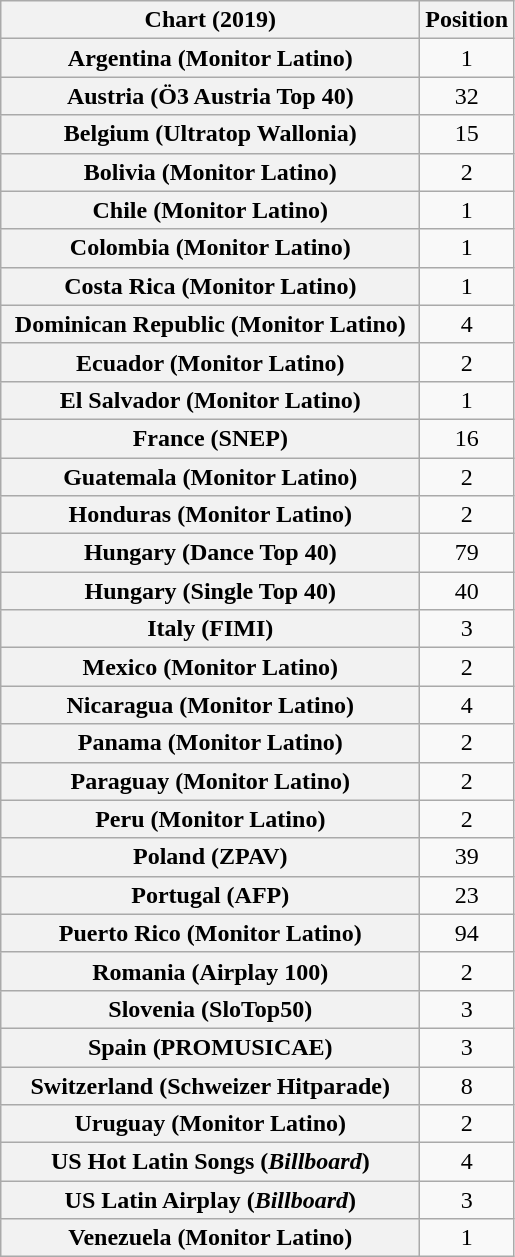<table class="wikitable sortable plainrowheaders" style="text-align:center">
<tr>
<th scope="col" style="width:17em;">Chart (2019)</th>
<th scope="col">Position</th>
</tr>
<tr>
<th scope="row">Argentina (Monitor Latino)</th>
<td>1</td>
</tr>
<tr>
<th scope="row">Austria (Ö3 Austria Top 40)</th>
<td>32</td>
</tr>
<tr>
<th scope="row">Belgium (Ultratop Wallonia)</th>
<td>15</td>
</tr>
<tr>
<th scope="row">Bolivia (Monitor Latino)</th>
<td>2</td>
</tr>
<tr>
<th scope="row">Chile (Monitor Latino)</th>
<td>1</td>
</tr>
<tr>
<th scope="row">Colombia (Monitor Latino)</th>
<td>1</td>
</tr>
<tr>
<th scope="row">Costa Rica (Monitor Latino)</th>
<td>1</td>
</tr>
<tr>
<th scope="row">Dominican Republic (Monitor Latino)</th>
<td>4</td>
</tr>
<tr>
<th scope="row">Ecuador (Monitor Latino)</th>
<td>2</td>
</tr>
<tr>
<th scope="row">El Salvador (Monitor Latino)</th>
<td>1</td>
</tr>
<tr>
<th scope="row">France (SNEP)</th>
<td>16</td>
</tr>
<tr>
<th scope="row">Guatemala (Monitor Latino)</th>
<td>2</td>
</tr>
<tr>
<th scope="row">Honduras (Monitor Latino)</th>
<td>2</td>
</tr>
<tr>
<th scope="row">Hungary (Dance Top 40)</th>
<td>79</td>
</tr>
<tr>
<th scope="row">Hungary (Single Top 40)</th>
<td>40</td>
</tr>
<tr>
<th scope="row">Italy (FIMI)</th>
<td>3</td>
</tr>
<tr>
<th scope="row">Mexico (Monitor Latino)</th>
<td>2</td>
</tr>
<tr>
<th scope="row">Nicaragua (Monitor Latino)</th>
<td>4</td>
</tr>
<tr>
<th scope="row">Panama (Monitor Latino)</th>
<td>2</td>
</tr>
<tr>
<th scope="row">Paraguay (Monitor Latino)</th>
<td>2</td>
</tr>
<tr>
<th scope="row">Peru (Monitor Latino)</th>
<td>2</td>
</tr>
<tr>
<th scope="row">Poland (ZPAV)</th>
<td>39</td>
</tr>
<tr>
<th scope="row">Portugal (AFP)</th>
<td>23</td>
</tr>
<tr>
<th scope="row">Puerto Rico (Monitor Latino)</th>
<td>94</td>
</tr>
<tr>
<th scope="row">Romania (Airplay 100)</th>
<td>2</td>
</tr>
<tr>
<th scope="row">Slovenia (SloTop50)</th>
<td>3</td>
</tr>
<tr>
<th scope="row">Spain (PROMUSICAE)</th>
<td>3</td>
</tr>
<tr>
<th scope="row">Switzerland (Schweizer Hitparade)</th>
<td>8</td>
</tr>
<tr>
<th scope="row">Uruguay (Monitor Latino)</th>
<td>2</td>
</tr>
<tr>
<th scope="row">US Hot Latin Songs (<em>Billboard</em>)</th>
<td>4</td>
</tr>
<tr>
<th scope="row">US Latin Airplay (<em>Billboard</em>)</th>
<td>3</td>
</tr>
<tr>
<th scope="row">Venezuela (Monitor Latino)</th>
<td>1</td>
</tr>
</table>
